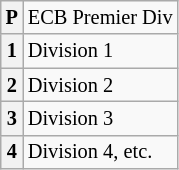<table class="wikitable" style="font-size:85%">
<tr>
<th scope="row">P</th>
<td>ECB Premier Div</td>
</tr>
<tr>
<th scope="row">1</th>
<td>Division 1</td>
</tr>
<tr>
<th scope="row">2</th>
<td>Division 2</td>
</tr>
<tr>
<th scope="row">3</th>
<td>Division 3</td>
</tr>
<tr>
<th scope="row">4</th>
<td>Division 4, etc.</td>
</tr>
</table>
